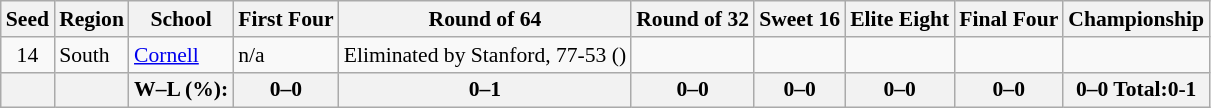<table class="sortable wikitable" style="white-space:nowrap; font-size:90%">
<tr>
<th>Seed</th>
<th>Region</th>
<th>School</th>
<th>First Four</th>
<th>Round of 64</th>
<th>Round of 32</th>
<th>Sweet 16</th>
<th>Elite Eight</th>
<th>Final Four</th>
<th>Championship</th>
</tr>
<tr>
<td align=center>14</td>
<td>South</td>
<td><a href='#'>Cornell</a></td>
<td>n/a</td>
<td>Eliminated by Stanford, 77-53 ()</td>
<td></td>
<td></td>
<td></td>
<td></td>
<td></td>
</tr>
<tr>
<th></th>
<th></th>
<th>W–L (%):</th>
<th>0–0 </th>
<th>0–1 </th>
<th>0–0 </th>
<th>0–0 </th>
<th>0–0 </th>
<th>0–0 </th>
<th>0–0 Total:0-1 </th>
</tr>
</table>
